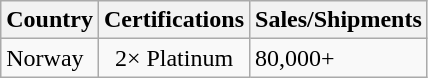<table class="wikitable">
<tr>
<th align="left">Country</th>
<th align="left">Certifications</th>
<th align="left">Sales/Shipments</th>
</tr>
<tr>
<td align="left">Norway</td>
<td style="text-align:center;">2× Platinum</td>
<td align="left">80,000+</td>
</tr>
</table>
